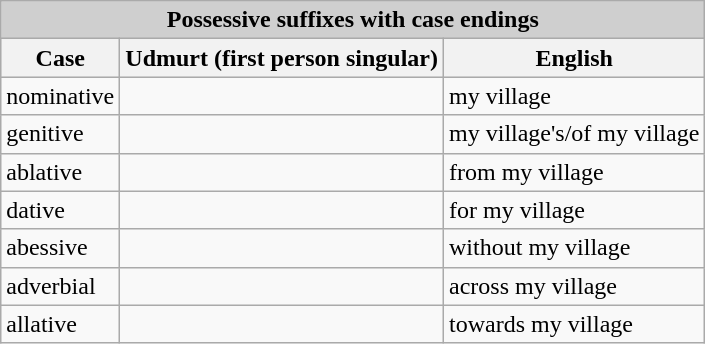<table class="wikitable">
<tr>
<th colspan="4" style="background:#cfcfcf;">Possessive suffixes with case endings</th>
</tr>
<tr style="background:#dfdfdf;" |>
<th>Case</th>
<th>Udmurt (first person singular)</th>
<th>English</th>
</tr>
<tr>
<td>nominative</td>
<td></td>
<td>my village</td>
</tr>
<tr>
<td>genitive</td>
<td></td>
<td>my village's/of my village</td>
</tr>
<tr>
<td>ablative</td>
<td></td>
<td>from my village</td>
</tr>
<tr>
<td>dative</td>
<td></td>
<td>for my village</td>
</tr>
<tr>
<td>abessive</td>
<td></td>
<td>without my village</td>
</tr>
<tr>
<td>adverbial</td>
<td></td>
<td>across my village</td>
</tr>
<tr>
<td>allative</td>
<td></td>
<td>towards my village</td>
</tr>
</table>
